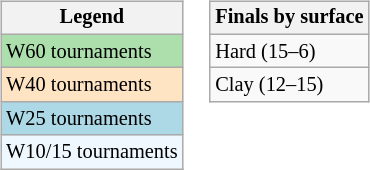<table>
<tr valign=top>
<td><br><table class="wikitable" style=font-size:85%>
<tr>
<th>Legend</th>
</tr>
<tr style="background:#addfad;">
<td>W60 tournaments</td>
</tr>
<tr style="background:#ffe4c4;">
<td>W40 tournaments</td>
</tr>
<tr style="background:lightblue;">
<td>W25 tournaments</td>
</tr>
<tr style="background:#f0f8ff;">
<td>W10/15 tournaments</td>
</tr>
</table>
</td>
<td><br><table class="wikitable" style=font-size:85%>
<tr>
<th>Finals by surface</th>
</tr>
<tr>
<td>Hard (15–6)</td>
</tr>
<tr>
<td>Clay (12–15)</td>
</tr>
</table>
</td>
</tr>
</table>
